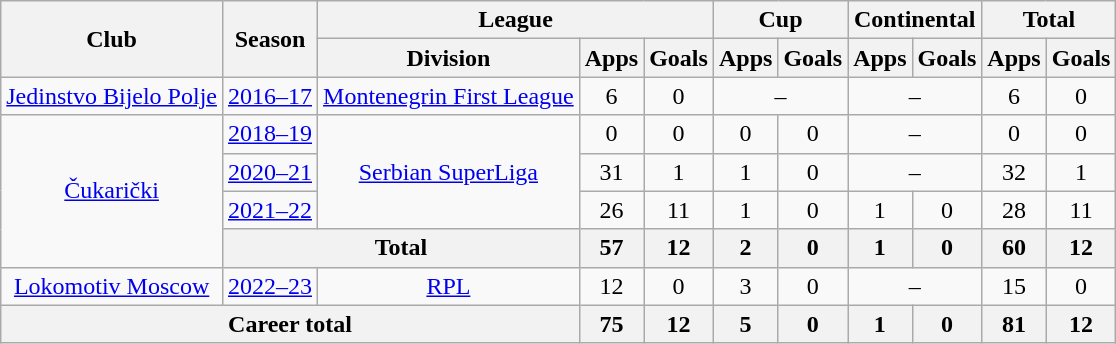<table class="wikitable" style="text-align:center">
<tr>
<th rowspan=2>Club</th>
<th rowspan=2>Season</th>
<th colspan=3>League</th>
<th colspan=2>Cup</th>
<th colspan=2>Continental</th>
<th colspan=2>Total</th>
</tr>
<tr>
<th>Division</th>
<th>Apps</th>
<th>Goals</th>
<th>Apps</th>
<th>Goals</th>
<th>Apps</th>
<th>Goals</th>
<th>Apps</th>
<th>Goals</th>
</tr>
<tr>
<td><a href='#'>Jedinstvo Bijelo Polje</a></td>
<td><a href='#'>2016–17</a></td>
<td><a href='#'>Montenegrin First League</a></td>
<td>6</td>
<td>0</td>
<td colspan=2>–</td>
<td colspan=2>–</td>
<td>6</td>
<td>0</td>
</tr>
<tr>
<td rowspan="4"><a href='#'>Čukarički</a></td>
<td><a href='#'>2018–19</a></td>
<td rowspan="3"><a href='#'>Serbian SuperLiga</a></td>
<td>0</td>
<td>0</td>
<td>0</td>
<td>0</td>
<td colspan=2>–</td>
<td>0</td>
<td>0</td>
</tr>
<tr>
<td><a href='#'>2020–21</a></td>
<td>31</td>
<td>1</td>
<td>1</td>
<td>0</td>
<td colspan=2>–</td>
<td>32</td>
<td>1</td>
</tr>
<tr>
<td><a href='#'>2021–22</a></td>
<td>26</td>
<td>11</td>
<td>1</td>
<td>0</td>
<td>1</td>
<td>0</td>
<td>28</td>
<td>11</td>
</tr>
<tr>
<th colspan=2>Total</th>
<th>57</th>
<th>12</th>
<th>2</th>
<th>0</th>
<th>1</th>
<th>0</th>
<th>60</th>
<th>12</th>
</tr>
<tr>
<td><a href='#'>Lokomotiv Moscow</a></td>
<td><a href='#'>2022–23</a></td>
<td><a href='#'>RPL</a></td>
<td>12</td>
<td>0</td>
<td>3</td>
<td>0</td>
<td colspan=2>–</td>
<td>15</td>
<td>0</td>
</tr>
<tr>
<th colspan=3>Career total</th>
<th>75</th>
<th>12</th>
<th>5</th>
<th>0</th>
<th>1</th>
<th>0</th>
<th>81</th>
<th>12</th>
</tr>
</table>
